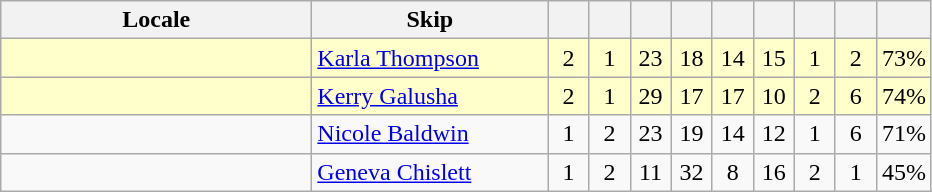<table class="wikitable" style="text-align: center;">
<tr>
<th width=200>Locale</th>
<th width=150>Skip</th>
<th width=20></th>
<th width=20></th>
<th width=20></th>
<th width=20></th>
<th width=20></th>
<th width=20></th>
<th width=20></th>
<th width=20></th>
<th width=20></th>
</tr>
<tr style="background:#ffc;">
<td style="text-align: left;"></td>
<td style="text-align: left;"><a href='#'>Karla Thompson</a></td>
<td>2</td>
<td>1</td>
<td>23</td>
<td>18</td>
<td>14</td>
<td>15</td>
<td>1</td>
<td>2</td>
<td>73%</td>
</tr>
<tr style="background:#ffc;">
<td style="text-align: left;"></td>
<td style="text-align: left;"><a href='#'>Kerry Galusha</a></td>
<td>2</td>
<td>1</td>
<td>29</td>
<td>17</td>
<td>17</td>
<td>10</td>
<td>2</td>
<td>6</td>
<td>74%</td>
</tr>
<tr>
<td style="text-align: left;"></td>
<td style="text-align: left;"><a href='#'>Nicole Baldwin</a></td>
<td>1</td>
<td>2</td>
<td>23</td>
<td>19</td>
<td>14</td>
<td>12</td>
<td>1</td>
<td>6</td>
<td>71%</td>
</tr>
<tr>
<td style="text-align: left;"></td>
<td style="text-align: left;"><a href='#'>Geneva Chislett</a></td>
<td>1</td>
<td>2</td>
<td>11</td>
<td>32</td>
<td>8</td>
<td>16</td>
<td>2</td>
<td>1</td>
<td>45%</td>
</tr>
</table>
